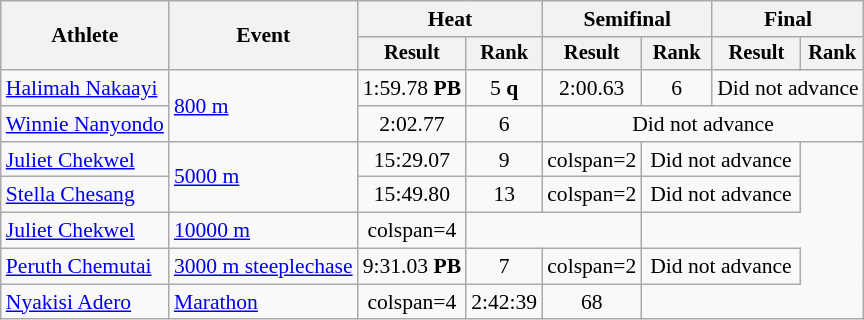<table class="wikitable" style="font-size:90%">
<tr>
<th rowspan="2">Athlete</th>
<th rowspan="2">Event</th>
<th colspan="2">Heat</th>
<th colspan="2">Semifinal</th>
<th colspan="2">Final</th>
</tr>
<tr style="font-size:95%">
<th>Result</th>
<th>Rank</th>
<th>Result</th>
<th>Rank</th>
<th>Result</th>
<th>Rank</th>
</tr>
<tr align=center>
<td align=left><a href='#'>Halimah Nakaayi</a></td>
<td align=left rowspan=2><a href='#'>800 m</a></td>
<td>1:59.78 <strong>PB</strong></td>
<td>5 <strong>q</strong></td>
<td>2:00.63</td>
<td>6</td>
<td colspan=2>Did not advance</td>
</tr>
<tr align=center>
<td align=left><a href='#'>Winnie Nanyondo</a></td>
<td>2:02.77</td>
<td>6</td>
<td colspan=4>Did not advance</td>
</tr>
<tr align=center>
<td align=left><a href='#'>Juliet Chekwel</a></td>
<td align=left rowspan=2><a href='#'>5000 m</a></td>
<td>15:29.07</td>
<td>9</td>
<td>colspan=2 </td>
<td colspan=2>Did not advance</td>
</tr>
<tr align=center>
<td align=left><a href='#'>Stella Chesang</a></td>
<td>15:49.80</td>
<td>13</td>
<td>colspan=2 </td>
<td colspan=2>Did not advance</td>
</tr>
<tr align=center>
<td align=left><a href='#'>Juliet Chekwel</a></td>
<td align=left><a href='#'>10000 m</a></td>
<td>colspan=4 </td>
<td colspan=2></td>
</tr>
<tr align=center>
<td align=left><a href='#'>Peruth Chemutai</a></td>
<td align=left><a href='#'>3000 m steeplechase</a></td>
<td>9:31.03 <strong>PB</strong></td>
<td>7</td>
<td>colspan=2 </td>
<td colspan=2>Did not advance</td>
</tr>
<tr align=center>
<td align=left><a href='#'>Nyakisi Adero</a></td>
<td align=left><a href='#'>Marathon</a></td>
<td>colspan=4 </td>
<td>2:42:39</td>
<td>68</td>
</tr>
</table>
